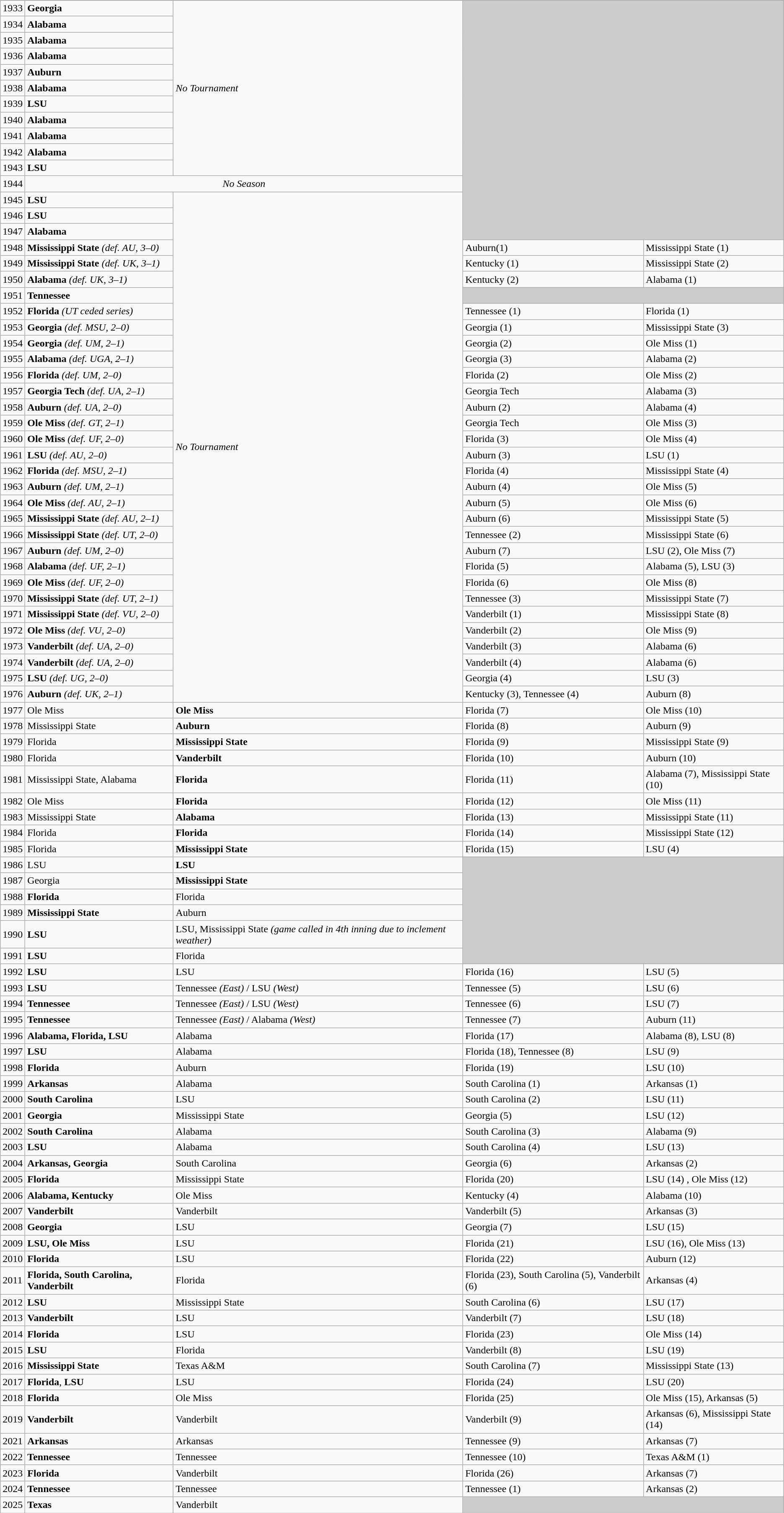<table class="wikitable">
<tr>
</tr>
<tr>
<td>1933</td>
<td><strong>Georgia</strong></td>
<td rowspan="11"><em>No Tournament</em></td>
<td bgcolor="#cccccc" rowspan="15" colspan="2"></td>
</tr>
<tr>
<td>1934</td>
<td><strong>Alabama</strong></td>
</tr>
<tr>
<td>1935</td>
<td><strong>Alabama</strong></td>
</tr>
<tr>
<td>1936</td>
<td><strong>Alabama</strong></td>
</tr>
<tr>
<td>1937</td>
<td><strong>Auburn</strong></td>
</tr>
<tr>
<td>1938</td>
<td><strong>Alabama</strong></td>
</tr>
<tr>
<td>1939</td>
<td><strong>LSU</strong></td>
</tr>
<tr>
<td>1940</td>
<td><strong>Alabama</strong></td>
</tr>
<tr>
<td>1941</td>
<td><strong>Alabama</strong></td>
</tr>
<tr>
<td>1942</td>
<td><strong>Alabama</strong></td>
</tr>
<tr>
<td>1943</td>
<td><strong>LSU</strong></td>
</tr>
<tr>
<td>1944</td>
<td align="center" colspan="2"><em>No Season</em></td>
</tr>
<tr>
<td>1945</td>
<td><strong>LSU</strong></td>
<td rowspan="32"><em>No Tournament</em></td>
</tr>
<tr>
<td>1946</td>
<td><strong>LSU</strong></td>
</tr>
<tr>
<td>1947</td>
<td><strong>Alabama</strong></td>
</tr>
<tr>
<td>1948</td>
<td><strong>Mississippi State</strong> <em>(def. AU, 3–0)</em></td>
<td>Auburn(1)</td>
<td>Mississippi State (1)</td>
</tr>
<tr>
<td>1949</td>
<td><strong>Mississippi State</strong> <em>(def. UK, 3–1)</em></td>
<td>Kentucky (1)</td>
<td>Mississippi State (2)</td>
</tr>
<tr>
<td>1950</td>
<td><strong>Alabama</strong> <em>(def. UK, 3–1)</em></td>
<td>Kentucky (2)</td>
<td>Alabama (1)</td>
</tr>
<tr>
<td>1951</td>
<td><strong>Tennessee</strong></td>
<td bgcolor="#cccccc" colspan="2"></td>
</tr>
<tr>
<td>1952</td>
<td><strong>Florida</strong> <em>(UT ceded series)</em></td>
<td>Tennessee (1)</td>
<td>Florida (1)</td>
</tr>
<tr>
<td>1953</td>
<td><strong>Georgia</strong> <em>(def. MSU, 2–0)</em></td>
<td>Georgia (1)</td>
<td>Mississippi State (3)</td>
</tr>
<tr>
<td>1954</td>
<td><strong>Georgia</strong> <em>(def. UM, 2–1)</em></td>
<td>Georgia (2)</td>
<td>Ole Miss (1)</td>
</tr>
<tr>
<td>1955</td>
<td><strong>Alabama</strong> <em>(def. UGA, 2–1)</em></td>
<td>Georgia (3)</td>
<td>Alabama (2)</td>
</tr>
<tr>
<td>1956</td>
<td><strong>Florida</strong> <em>(def. UM, 2–0)</em></td>
<td>Florida (2)</td>
<td>Ole Miss (2)</td>
</tr>
<tr>
<td>1957</td>
<td><strong>Georgia Tech</strong> <em>(def. UA, 2–1)</em></td>
<td>Georgia Tech</td>
<td>Alabama (3)</td>
</tr>
<tr>
<td>1958</td>
<td><strong>Auburn</strong> <em>(def. UA, 2–0)</em></td>
<td>Auburn (2)</td>
<td>Alabama (4)</td>
</tr>
<tr>
<td>1959</td>
<td><strong>Ole Miss</strong> <em>(def. GT, 2–1)</em></td>
<td>Georgia Tech</td>
<td>Ole Miss (3)</td>
</tr>
<tr>
<td>1960</td>
<td><strong>Ole Miss</strong> <em>(def. UF, 2–0)</em></td>
<td>Florida (3)</td>
<td>Ole Miss (4)</td>
</tr>
<tr>
<td>1961</td>
<td><strong>LSU</strong> <em>(def. AU, 2–0)</em></td>
<td>Auburn (3)</td>
<td>LSU (1)</td>
</tr>
<tr>
<td>1962</td>
<td><strong>Florida</strong> <em>(def. MSU, 2–1)</em></td>
<td>Florida (4)</td>
<td>Mississippi State (4)</td>
</tr>
<tr>
<td>1963</td>
<td><strong>Auburn</strong> <em>(def. UM, 2–1)</em></td>
<td>Auburn (4)</td>
<td>Ole Miss (5)</td>
</tr>
<tr>
<td>1964</td>
<td><strong>Ole Miss</strong> <em>(def. AU, 2–1)</em></td>
<td>Auburn (5)</td>
<td>Ole Miss (6)</td>
</tr>
<tr>
<td>1965</td>
<td><strong>Mississippi State</strong> <em>(def. AU, 2–1)</em></td>
<td>Auburn (6)</td>
<td>Mississippi State (5)</td>
</tr>
<tr>
<td>1966</td>
<td><strong>Mississippi State</strong> <em>(def. UT, 2–0)</em></td>
<td>Tennessee (2)</td>
<td>Mississippi State (6)</td>
</tr>
<tr>
<td>1967</td>
<td><strong>Auburn</strong> <em>(def. UM, 2–0)</em></td>
<td>Auburn (7)</td>
<td>LSU (2), Ole Miss (7)</td>
</tr>
<tr>
<td>1968</td>
<td><strong>Alabama</strong> <em>(def. UF, 2–1)</em></td>
<td>Florida (5)</td>
<td>Alabama (5), LSU (3)</td>
</tr>
<tr>
<td>1969</td>
<td><strong>Ole Miss</strong> <em>(def. UF, 2–0)</em></td>
<td>Florida (6)</td>
<td>Ole Miss (8)</td>
</tr>
<tr>
<td>1970</td>
<td><strong>Mississippi State</strong> <em>(def. UT, 2–1)</em></td>
<td>Tennessee (3)</td>
<td>Mississippi State (7)</td>
</tr>
<tr>
<td>1971</td>
<td><strong>Mississippi State</strong> <em>(def. VU, 2–0)</em></td>
<td>Vanderbilt (1)</td>
<td>Mississippi State (8)</td>
</tr>
<tr>
<td>1972</td>
<td><strong>Ole Miss</strong> <em>(def. VU, 2–0)</em></td>
<td>Vanderbilt (2)</td>
<td>Ole Miss (9)</td>
</tr>
<tr>
<td>1973</td>
<td><strong>Vanderbilt</strong> <em>(def. UA, 2–0)</em></td>
<td>Vanderbilt (3)</td>
<td>Alabama (6)</td>
</tr>
<tr>
<td>1974</td>
<td><strong>Vanderbilt</strong> <em>(def. UA, 2–0)</em></td>
<td>Vanderbilt (4)</td>
<td>Alabama (6)</td>
</tr>
<tr>
<td>1975</td>
<td><strong>LSU</strong> <em>(def. UG, 2–0)</em></td>
<td>Georgia (4)</td>
<td>LSU (3)</td>
</tr>
<tr>
<td>1976</td>
<td><strong>Auburn</strong> <em>(def. UK, 2–1)</em></td>
<td>Kentucky (3), Tennessee (4)</td>
<td>Auburn (8)</td>
</tr>
<tr>
<td>1977</td>
<td>Ole Miss</td>
<td><strong>Ole Miss</strong></td>
<td>Florida (7)</td>
<td>Ole Miss (10)</td>
</tr>
<tr>
<td>1978</td>
<td>Mississippi State</td>
<td><strong>Auburn</strong></td>
<td>Florida (8)</td>
<td>Auburn (9)</td>
</tr>
<tr>
<td>1979</td>
<td>Florida</td>
<td><strong>Mississippi State</strong></td>
<td>Florida (9)</td>
<td>Mississippi State (9)</td>
</tr>
<tr>
<td>1980</td>
<td>Florida</td>
<td><strong>Vanderbilt</strong></td>
<td>Florida (10)</td>
<td>Auburn (10)</td>
</tr>
<tr>
<td>1981</td>
<td>Mississippi State, Alabama</td>
<td><strong>Florida</strong></td>
<td>Florida (11)</td>
<td>Alabama (7), Mississippi State (10)</td>
</tr>
<tr>
<td>1982</td>
<td>Ole Miss</td>
<td><strong>Florida</strong></td>
<td>Florida (12)</td>
<td>Ole Miss (11)</td>
</tr>
<tr>
<td>1983</td>
<td>Mississippi State</td>
<td><strong>Alabama</strong></td>
<td>Florida (13)</td>
<td>Mississippi State (11)</td>
</tr>
<tr>
<td>1984</td>
<td>Florida</td>
<td><strong>Florida</strong></td>
<td>Florida (14)</td>
<td>Mississippi State (12)</td>
</tr>
<tr>
<td>1985</td>
<td>Florida</td>
<td><strong>Mississippi State</strong></td>
<td>Florida (15)</td>
<td>LSU (4)</td>
</tr>
<tr>
<td>1986</td>
<td>LSU</td>
<td><strong>LSU</strong></td>
<td bgcolor="#cccccc" rowspan="6" colspan="2"></td>
</tr>
<tr>
<td>1987</td>
<td>Georgia</td>
<td><strong>Mississippi State</strong></td>
</tr>
<tr>
<td>1988</td>
<td><strong>Florida</strong></td>
<td>Florida</td>
</tr>
<tr>
<td>1989</td>
<td><strong>Mississippi State</strong></td>
<td>Auburn</td>
</tr>
<tr>
<td>1990</td>
<td><strong>LSU</strong></td>
<td>LSU, Mississippi State <em>(game called in 4th inning due to inclement weather)</em></td>
</tr>
<tr>
<td>1991</td>
<td><strong>LSU</strong></td>
<td>Florida</td>
</tr>
<tr>
<td>1992</td>
<td><strong>LSU</strong></td>
<td>LSU</td>
<td>Florida (16)</td>
<td>LSU (5)</td>
</tr>
<tr>
<td>1993</td>
<td><strong>LSU</strong></td>
<td>Tennessee <em>(East)</em> / LSU <em>(West)</em></td>
<td>Tennessee (5)</td>
<td>LSU (6)</td>
</tr>
<tr>
<td>1994</td>
<td><strong>Tennessee</strong></td>
<td>Tennessee <em>(East)</em> / LSU <em>(West)</em></td>
<td>Tennessee (6)</td>
<td>LSU (7)</td>
</tr>
<tr>
<td>1995</td>
<td><strong>Tennessee</strong></td>
<td>Tennessee <em>(East)</em> / Alabama <em>(West)</em></td>
<td>Tennessee (7)</td>
<td>Auburn (11)</td>
</tr>
<tr>
<td>1996</td>
<td><strong>Alabama, Florida, LSU</strong></td>
<td>Alabama</td>
<td>Florida (17)</td>
<td>Alabama (8), LSU (8)</td>
</tr>
<tr>
<td>1997</td>
<td><strong>LSU</strong></td>
<td>Alabama</td>
<td>Florida (18), Tennessee (8)</td>
<td>LSU (9)</td>
</tr>
<tr>
<td>1998</td>
<td><strong>Florida</strong></td>
<td>Auburn</td>
<td>Florida (19)</td>
<td>LSU (10)</td>
</tr>
<tr>
<td>1999</td>
<td><strong>Arkansas</strong></td>
<td>Alabama</td>
<td>South Carolina (1)</td>
<td>Arkansas (1)</td>
</tr>
<tr>
<td>2000</td>
<td><strong>South Carolina</strong></td>
<td>LSU</td>
<td>South Carolina (2)</td>
<td>LSU (11)</td>
</tr>
<tr>
<td>2001</td>
<td><strong>Georgia</strong></td>
<td>Mississippi State</td>
<td>Georgia (5)</td>
<td>LSU (12)</td>
</tr>
<tr>
<td>2002</td>
<td><strong>South Carolina</strong></td>
<td>Alabama</td>
<td>South Carolina (3)</td>
<td>Alabama (9)</td>
</tr>
<tr>
<td>2003</td>
<td><strong>LSU</strong></td>
<td>Alabama</td>
<td>South Carolina (4)</td>
<td>LSU (13)</td>
</tr>
<tr>
<td>2004</td>
<td><strong>Arkansas, Georgia</strong></td>
<td>South Carolina</td>
<td>Georgia (6)</td>
<td>Arkansas (2)</td>
</tr>
<tr>
<td>2005</td>
<td><strong>Florida</strong></td>
<td>Mississippi State</td>
<td>Florida (20)</td>
<td>LSU (14) , Ole Miss (12)</td>
</tr>
<tr>
<td>2006</td>
<td><strong>Alabama, Kentucky</strong></td>
<td>Ole Miss</td>
<td>Kentucky (4)</td>
<td>Alabama (10)</td>
</tr>
<tr>
<td>2007</td>
<td><strong>Vanderbilt</strong></td>
<td>Vanderbilt</td>
<td>Vanderbilt (5)</td>
<td>Arkansas (3)</td>
</tr>
<tr>
<td>2008</td>
<td><strong>Georgia</strong></td>
<td>LSU</td>
<td>Georgia (7)</td>
<td>LSU (15)</td>
</tr>
<tr>
<td>2009</td>
<td><strong>LSU, Ole Miss</strong></td>
<td>LSU</td>
<td>Florida (21)</td>
<td>LSU (16), Ole Miss (13)</td>
</tr>
<tr>
<td>2010</td>
<td><strong>Florida</strong></td>
<td>LSU</td>
<td>Florida (22)</td>
<td>Auburn (12)</td>
</tr>
<tr>
<td>2011</td>
<td><strong>Florida, South Carolina, Vanderbilt</strong></td>
<td>Florida</td>
<td>Florida (23), South Carolina (5), Vanderbilt (6)</td>
<td>Arkansas (4)</td>
</tr>
<tr>
<td>2012</td>
<td><strong>LSU</strong></td>
<td>Mississippi State</td>
<td>South Carolina (6)</td>
<td>LSU (17)</td>
</tr>
<tr>
<td>2013</td>
<td><strong>Vanderbilt</strong></td>
<td>LSU</td>
<td>Vanderbilt (7)</td>
<td>LSU (18)</td>
</tr>
<tr>
<td>2014</td>
<td><strong>Florida</strong></td>
<td>LSU</td>
<td>Florida (23)</td>
<td>Ole Miss (14)</td>
</tr>
<tr>
<td>2015</td>
<td><strong>LSU</strong></td>
<td>Florida</td>
<td>Vanderbilt (8)</td>
<td>LSU (19)</td>
</tr>
<tr>
<td>2016</td>
<td><strong>Mississippi State</strong></td>
<td>Texas A&M</td>
<td>South Carolina (7)</td>
<td>Mississippi State (13)</td>
</tr>
<tr>
<td>2017</td>
<td><strong>Florida</strong>, <strong>LSU</strong></td>
<td>LSU</td>
<td>Florida (24)</td>
<td>LSU (20)</td>
</tr>
<tr>
<td>2018</td>
<td><strong>Florida</strong></td>
<td>Ole Miss</td>
<td>Florida (25)</td>
<td>Ole Miss (15), Arkansas (5)</td>
</tr>
<tr>
<td>2019</td>
<td><strong>Vanderbilt</strong></td>
<td>Vanderbilt</td>
<td>Vanderbilt (9)</td>
<td>Arkansas (6), Mississippi State (14)</td>
</tr>
<tr>
<td>2021</td>
<td><strong>Arkansas</strong></td>
<td>Arkansas</td>
<td>Tennessee (9)</td>
<td>Arkansas (7)</td>
</tr>
<tr>
<td>2022</td>
<td><strong>Tennessee</strong></td>
<td>Tennessee</td>
<td>Tennessee (10)</td>
<td>Texas A&M (1)</td>
</tr>
<tr>
<td>2023</td>
<td><strong>Florida</strong></td>
<td>Vanderbilt</td>
<td>Florida (26)</td>
<td>Arkansas (7)</td>
</tr>
<tr>
<td>2024</td>
<td><strong>Tennessee</strong></td>
<td>Tennessee</td>
<td>Tennessee (1)</td>
<td>Arkansas (2)</td>
</tr>
<tr>
<td>2025</td>
<td><strong>Texas</strong></td>
<td>Vanderbilt</td>
<td bgcolor="#cccccc" rowspan="1" colspan="2"></td>
</tr>
</table>
